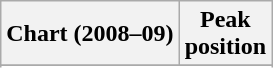<table class="wikitable sortable plainrowheaders" style="text-align:center">
<tr>
<th>Chart (2008–09)</th>
<th>Peak<br>position</th>
</tr>
<tr>
</tr>
<tr>
</tr>
<tr>
</tr>
<tr>
</tr>
<tr>
</tr>
<tr>
</tr>
<tr>
</tr>
<tr>
</tr>
<tr>
</tr>
</table>
